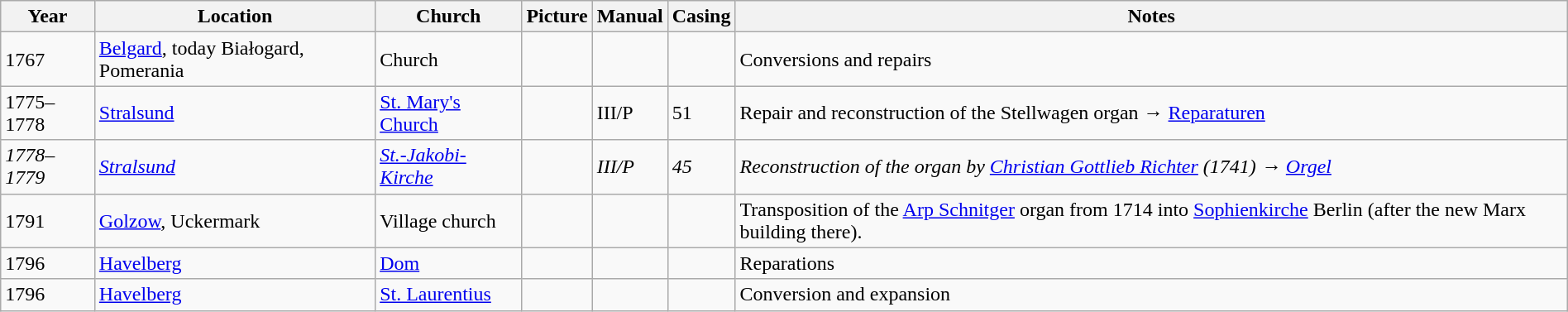<table class="wikitable sortable" width="100%">
<tr class="hintergrundfarbe5">
<th>Year</th>
<th>Location</th>
<th>Church</th>
<th class=unsortable>Picture</th>
<th>Manual</th>
<th>Casing</th>
<th class="unsortable">Notes</th>
</tr>
<tr>
<td>1767</td>
<td><a href='#'>Belgard</a>, today Białogard, Pomerania</td>
<td>Church</td>
<td></td>
<td></td>
<td></td>
<td>Conversions and repairs</td>
</tr>
<tr>
<td>1775–1778</td>
<td><a href='#'>Stralsund</a></td>
<td><a href='#'>St. Mary's Church</a></td>
<td></td>
<td>III/P</td>
<td>51</td>
<td>Repair and reconstruction of the Stellwagen organ → <a href='#'>Reparaturen</a></td>
</tr>
<tr style="font-style:italic;">
<td>1778–1779</td>
<td><a href='#'>Stralsund</a></td>
<td><a href='#'>St.-Jakobi-Kirche</a></td>
<td></td>
<td>III/P</td>
<td>45</td>
<td>Reconstruction of the organ by <a href='#'>Christian Gottlieb Richter</a> (1741) → <a href='#'>Orgel</a></td>
</tr>
<tr>
<td>1791</td>
<td><a href='#'>Golzow</a>, Uckermark</td>
<td>Village church</td>
<td></td>
<td></td>
<td></td>
<td>Transposition of the <a href='#'>Arp Schnitger</a> organ from 1714 into <a href='#'>Sophienkirche</a> Berlin (after the new Marx building there).</td>
</tr>
<tr>
<td>1796</td>
<td><a href='#'>Havelberg</a></td>
<td><a href='#'>Dom</a></td>
<td></td>
<td></td>
<td></td>
<td>Reparations</td>
</tr>
<tr>
<td>1796</td>
<td><a href='#'>Havelberg</a></td>
<td><a href='#'>St. Laurentius</a></td>
<td></td>
<td></td>
<td></td>
<td>Conversion and expansion</td>
</tr>
</table>
